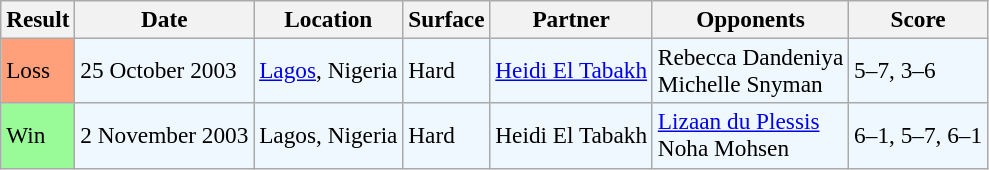<table class="sortable wikitable" style=font-size:97%>
<tr>
<th>Result</th>
<th>Date</th>
<th>Location</th>
<th>Surface</th>
<th>Partner</th>
<th>Opponents</th>
<th>Score</th>
</tr>
<tr style="background:#f0f8ff;">
<td style="background:#ffa07a;">Loss</td>
<td>25 October 2003</td>
<td><a href='#'>Lagos</a>, Nigeria</td>
<td>Hard</td>
<td> <a href='#'>Heidi El Tabakh</a></td>
<td> Rebecca Dandeniya <br>  Michelle Snyman</td>
<td>5–7, 3–6</td>
</tr>
<tr style="background:#f0f8ff;">
<td style="background:#98fb98;">Win</td>
<td>2 November 2003</td>
<td>Lagos, Nigeria</td>
<td>Hard</td>
<td> Heidi El Tabakh</td>
<td> <a href='#'>Lizaan du Plessis</a> <br>  Noha Mohsen</td>
<td>6–1, 5–7, 6–1</td>
</tr>
</table>
